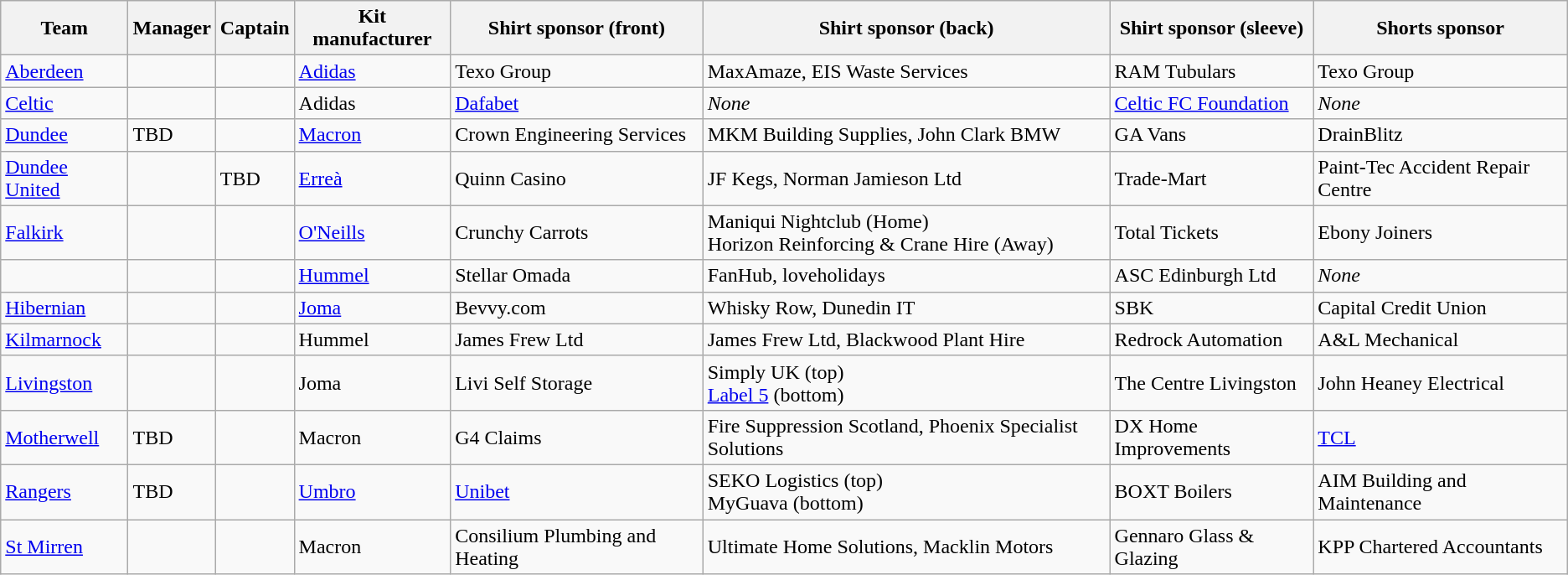<table class="wikitable sortable">
<tr>
<th>Team</th>
<th>Manager</th>
<th>Captain</th>
<th>Kit manufacturer</th>
<th>Shirt sponsor (front)</th>
<th>Shirt sponsor (back)</th>
<th>Shirt sponsor (sleeve)</th>
<th>Shorts sponsor</th>
</tr>
<tr>
<td><a href='#'>Aberdeen</a></td>
<td> </td>
<td> </td>
<td><a href='#'>Adidas</a></td>
<td>Texo Group</td>
<td>MaxAmaze, EIS Waste Services</td>
<td>RAM Tubulars</td>
<td>Texo Group</td>
</tr>
<tr>
<td><a href='#'>Celtic</a></td>
<td> </td>
<td> </td>
<td>Adidas</td>
<td><a href='#'>Dafabet</a></td>
<td><em>None</em></td>
<td><a href='#'>Celtic FC Foundation</a></td>
<td><em>None</em></td>
</tr>
<tr>
<td><a href='#'>Dundee</a></td>
<td>TBD</td>
<td> </td>
<td><a href='#'>Macron</a></td>
<td>Crown Engineering Services</td>
<td>MKM Building Supplies, John Clark BMW</td>
<td>GA Vans</td>
<td>DrainBlitz</td>
</tr>
<tr>
<td><a href='#'>Dundee United</a></td>
<td> </td>
<td>TBD</td>
<td><a href='#'>Erreà</a></td>
<td>Quinn Casino</td>
<td>JF Kegs, Norman Jamieson Ltd</td>
<td>Trade-Mart</td>
<td>Paint-Tec Accident Repair Centre</td>
</tr>
<tr>
<td><a href='#'>Falkirk</a></td>
<td> </td>
<td> </td>
<td><a href='#'>O'Neills</a></td>
<td>Crunchy Carrots</td>
<td>Maniqui Nightclub (Home)<br>Horizon Reinforcing & Crane Hire (Away)</td>
<td>Total Tickets</td>
<td>Ebony Joiners</td>
</tr>
<tr>
<td></td>
<td> </td>
<td></td>
<td><a href='#'>Hummel</a></td>
<td>Stellar Omada</td>
<td>FanHub, loveholidays</td>
<td>ASC Edinburgh Ltd</td>
<td><em>None</em></td>
</tr>
<tr>
<td><a href='#'>Hibernian</a></td>
<td> </td>
<td> </td>
<td><a href='#'>Joma</a></td>
<td>Bevvy.com</td>
<td>Whisky Row, Dunedin IT</td>
<td>SBK</td>
<td>Capital Credit Union</td>
</tr>
<tr>
<td><a href='#'>Kilmarnock</a></td>
<td> </td>
<td> </td>
<td>Hummel</td>
<td>James Frew Ltd</td>
<td>James Frew Ltd, Blackwood Plant Hire</td>
<td>Redrock Automation</td>
<td>A&L Mechanical</td>
</tr>
<tr>
<td><a href='#'>Livingston</a></td>
<td> </td>
<td> </td>
<td>Joma</td>
<td>Livi Self Storage</td>
<td>Simply UK (top)<br><a href='#'>Label 5</a> (bottom)</td>
<td>The Centre Livingston</td>
<td>John Heaney Electrical</td>
</tr>
<tr>
<td><a href='#'>Motherwell</a></td>
<td>TBD</td>
<td> </td>
<td>Macron</td>
<td>G4 Claims</td>
<td>Fire Suppression Scotland, Phoenix Specialist Solutions</td>
<td>DX Home Improvements</td>
<td><a href='#'>TCL</a></td>
</tr>
<tr>
<td><a href='#'>Rangers</a></td>
<td>TBD</td>
<td> </td>
<td><a href='#'>Umbro</a></td>
<td><a href='#'>Unibet</a></td>
<td>SEKO Logistics (top)<br>MyGuava (bottom)</td>
<td>BOXT Boilers</td>
<td>AIM Building and Maintenance</td>
</tr>
<tr>
<td><a href='#'>St Mirren</a></td>
<td></td>
<td> </td>
<td>Macron</td>
<td>Consilium Plumbing and Heating</td>
<td>Ultimate Home Solutions, Macklin Motors</td>
<td>Gennaro Glass & Glazing</td>
<td>KPP Chartered Accountants</td>
</tr>
</table>
